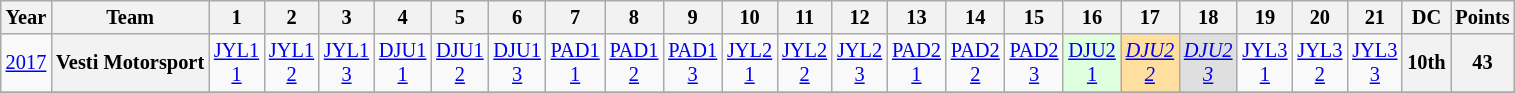<table class="wikitable" style="text-align:center; font-size:85%">
<tr>
<th>Year</th>
<th>Team</th>
<th>1</th>
<th>2</th>
<th>3</th>
<th>4</th>
<th>5</th>
<th>6</th>
<th>7</th>
<th>8</th>
<th>9</th>
<th>10</th>
<th>11</th>
<th>12</th>
<th>13</th>
<th>14</th>
<th>15</th>
<th>16</th>
<th>17</th>
<th>18</th>
<th>19</th>
<th>20</th>
<th>21</th>
<th>DC</th>
<th>Points</th>
</tr>
<tr>
<td><a href='#'>2017</a></td>
<th nowrap>Vesti Motorsport</th>
<td><a href='#'>JYL1<br>1</a></td>
<td><a href='#'>JYL1<br>2</a></td>
<td><a href='#'>JYL1<br>3</a></td>
<td><a href='#'>DJU1<br>1</a></td>
<td><a href='#'>DJU1<br>2</a></td>
<td><a href='#'>DJU1<br>3</a></td>
<td><a href='#'>PAD1<br>1</a></td>
<td><a href='#'>PAD1<br>2</a></td>
<td><a href='#'>PAD1<br>3</a></td>
<td><a href='#'>JYL2<br>1</a></td>
<td><a href='#'>JYL2<br>2</a></td>
<td><a href='#'>JYL2<br>3</a></td>
<td><a href='#'>PAD2<br>1</a></td>
<td><a href='#'>PAD2<br>2</a></td>
<td><a href='#'>PAD2<br>3</a></td>
<td style="background:#dfffdf"><a href='#'>DJU2<br>1</a><br></td>
<td style="background:#ffdf9f"><em><a href='#'>DJU2<br>2</a></em><br></td>
<td style="background:#dfdfdf"><em><a href='#'>DJU2<br>3</a></em><br></td>
<td><a href='#'>JYL3<br>1</a></td>
<td><a href='#'>JYL3<br>2</a></td>
<td><a href='#'>JYL3<br>3</a></td>
<th>10th</th>
<th>43</th>
</tr>
<tr>
</tr>
</table>
